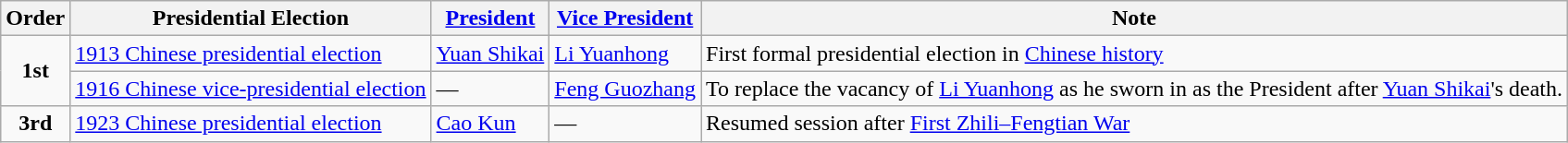<table class=wikitable>
<tr>
<th>Order</th>
<th>Presidential Election</th>
<th><a href='#'>President</a></th>
<th><a href='#'>Vice President</a></th>
<th>Note</th>
</tr>
<tr>
<td rowspan=2 align=center><strong>1st</strong></td>
<td><a href='#'>1913 Chinese presidential election</a></td>
<td><a href='#'>Yuan Shikai</a></td>
<td><a href='#'>Li Yuanhong</a></td>
<td>First formal presidential election in <a href='#'>Chinese history</a></td>
</tr>
<tr>
<td><a href='#'>1916 Chinese vice-presidential election</a></td>
<td>—</td>
<td><a href='#'>Feng Guozhang</a></td>
<td>To replace the vacancy of <a href='#'>Li Yuanhong</a> as he sworn in as the President after <a href='#'>Yuan Shikai</a>'s death.</td>
</tr>
<tr>
<td align=center><strong>3rd</strong></td>
<td><a href='#'>1923 Chinese presidential election</a></td>
<td><a href='#'>Cao Kun</a></td>
<td>—</td>
<td>Resumed session after <a href='#'>First Zhili–Fengtian War</a></td>
</tr>
</table>
